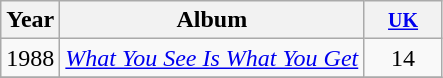<table class="wikitable">
<tr>
<th>Year</th>
<th>Album</th>
<th style="width:45px;"><small><a href='#'>UK</a></small><br></th>
</tr>
<tr>
<td>1988</td>
<td><em><a href='#'>What You See Is What You Get</a></em></td>
<td align=center>14</td>
</tr>
<tr>
</tr>
</table>
